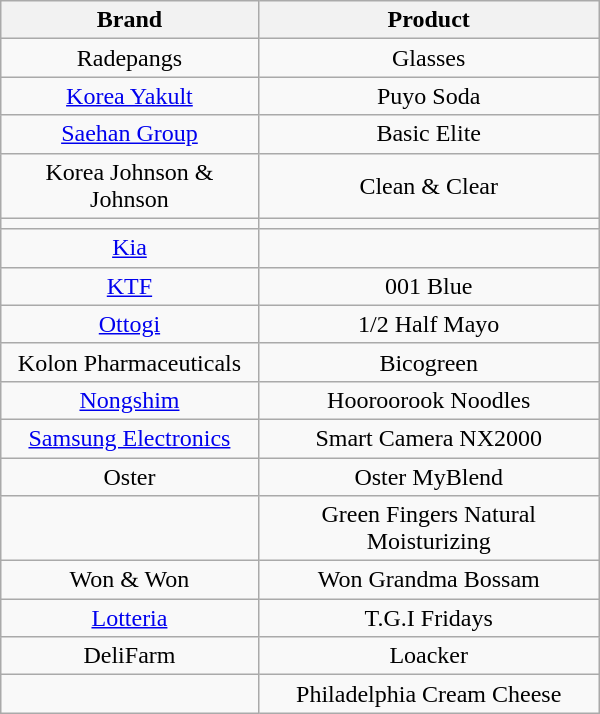<table class="wikitable" style="text-align:center; width:400px;">
<tr>
<th>Brand</th>
<th>Product</th>
</tr>
<tr>
<td>Radepangs</td>
<td>Glasses</td>
</tr>
<tr>
<td><a href='#'>Korea Yakult</a></td>
<td>Puyo Soda</td>
</tr>
<tr>
<td><a href='#'>Saehan Group</a></td>
<td>Basic Elite</td>
</tr>
<tr>
<td>Korea Johnson & Johnson</td>
<td>Clean & Clear</td>
</tr>
<tr>
<td></td>
<td></td>
</tr>
<tr>
<td><a href='#'>Kia</a></td>
<td></td>
</tr>
<tr>
<td><a href='#'>KTF</a></td>
<td>001 Blue</td>
</tr>
<tr>
<td><a href='#'>Ottogi</a></td>
<td>1/2 Half Mayo</td>
</tr>
<tr>
<td>Kolon Pharmaceuticals</td>
<td>Bicogreen</td>
</tr>
<tr>
<td><a href='#'>Nongshim</a></td>
<td>Hooroorook Noodles</td>
</tr>
<tr>
<td><a href='#'>Samsung Electronics</a></td>
<td>Smart Camera NX2000</td>
</tr>
<tr>
<td>Oster</td>
<td>Oster MyBlend</td>
</tr>
<tr>
<td></td>
<td>Green Fingers Natural Moisturizing</td>
</tr>
<tr>
<td>Won & Won</td>
<td>Won Grandma Bossam</td>
</tr>
<tr>
<td><a href='#'>Lotteria</a></td>
<td>T.G.I Fridays</td>
</tr>
<tr>
<td>DeliFarm</td>
<td>Loacker</td>
</tr>
<tr>
<td></td>
<td>Philadelphia Cream Cheese</td>
</tr>
</table>
